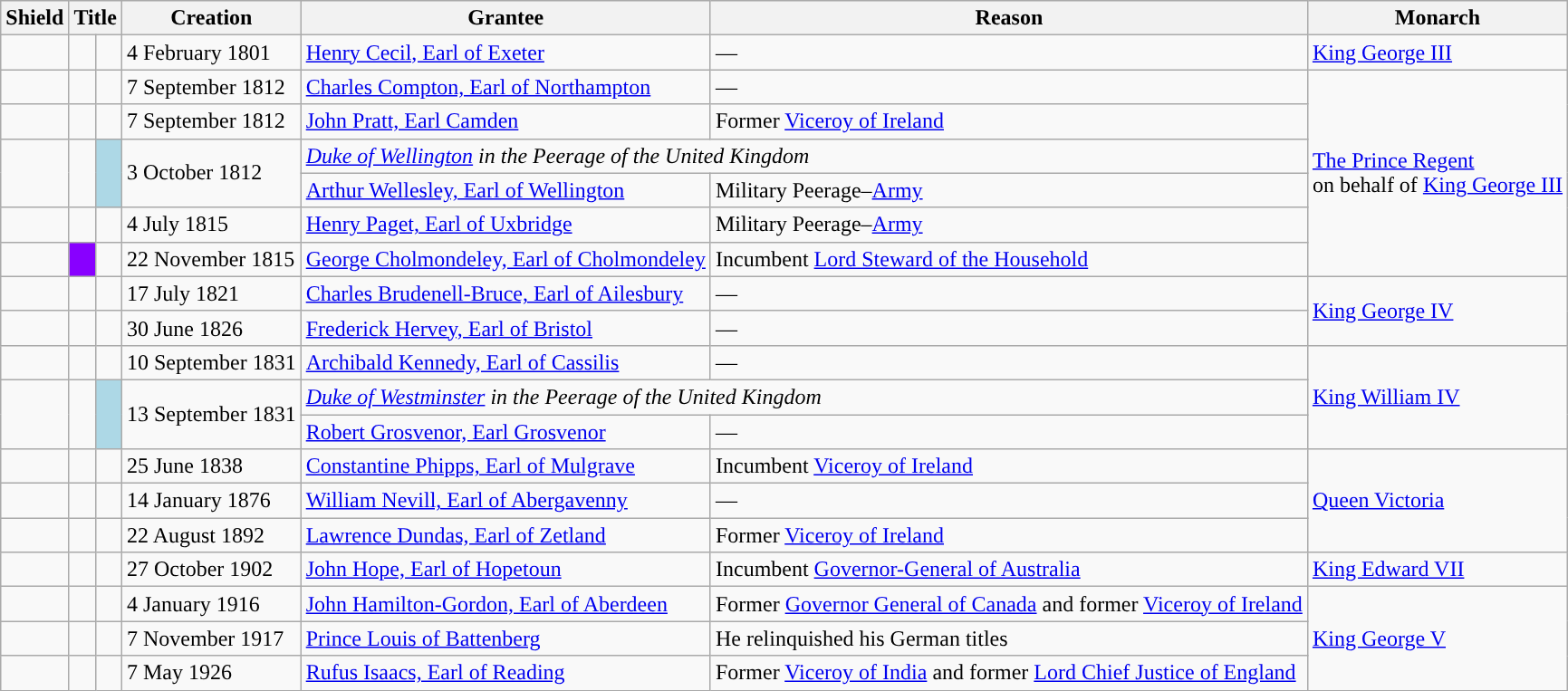<table class="wikitable sortable">
<tr>
<th>Shield</th>
<th colspan=2>Title</th>
<th>Creation</th>
<th>Grantee</th>
<th>Reason</th>
<th>Monarch</th>
</tr>
<tr>
<td align=center></td>
<td style="background-color:"></td>
<td></td>
<td>4 February 1801</td>
<td> <a href='#'>Henry Cecil, Earl of Exeter</a></td>
<td>—</td>
<td><a href='#'>King George III</a></td>
</tr>
<tr>
<td align=center></td>
<td style="background-color:"></td>
<td></td>
<td>7 September 1812</td>
<td> <a href='#'>Charles Compton, Earl of Northampton</a></td>
<td>—</td>
<td rowspan=6><a href='#'>The Prince Regent</a><br>on behalf of <a href='#'>King George III</a></td>
</tr>
<tr>
<td align=center></td>
<td style="background-color:"></td>
<td data-sort-value="Marquess of Camden"></td>
<td>7 September 1812</td>
<td> <a href='#'>John Pratt, Earl Camden</a></td>
<td>Former <a href='#'>Viceroy of Ireland</a></td>
</tr>
<tr>
<td rowspan=2 align=center></td>
<td rowspan=2 style="background-color:"></td>
<td style="background:#ADD8E6" rowspan=2></td>
<td rowspan=2>3 October 1812</td>
<td colspan=2><em><a href='#'>Duke of Wellington</a> in the Peerage of the United Kingdom</em></td>
</tr>
<tr>
<td> <a href='#'>Arthur Wellesley, Earl of Wellington</a></td>
<td>Military Peerage–<a href='#'>Army</a></td>
</tr>
<tr>
<td align=center></td>
<td style="background-color:"></td>
<td></td>
<td>4 July 1815</td>
<td> <a href='#'>Henry Paget, Earl of Uxbridge</a></td>
<td>Military Peerage–<a href='#'>Army</a></td>
</tr>
<tr>
<td align=center></td>
<td style="background-color:#8800FF"></td>
<td></td>
<td>22 November 1815</td>
<td> <a href='#'>George Cholmondeley, Earl of Cholmondeley</a></td>
<td>Incumbent <a href='#'>Lord Steward of the Household</a></td>
</tr>
<tr>
<td align=center></td>
<td style="background-color:"></td>
<td></td>
<td>17 July 1821</td>
<td> <a href='#'>Charles Brudenell-Bruce, Earl of Ailesbury</a></td>
<td>—</td>
<td rowspan=2><a href='#'>King George IV</a></td>
</tr>
<tr>
<td align=center></td>
<td style="background-color:"></td>
<td></td>
<td>30 June 1826</td>
<td> <a href='#'>Frederick Hervey, Earl of Bristol</a></td>
<td>—</td>
</tr>
<tr>
<td align=center></td>
<td style="background-color:"></td>
<td></td>
<td>10 September 1831</td>
<td> <a href='#'>Archibald Kennedy, Earl of Cassilis</a></td>
<td>—</td>
<td rowspan=3><a href='#'>King William IV</a></td>
</tr>
<tr>
<td rowspan=2 align=center></td>
<td rowspan=2 style="background-color:"></td>
<td style="background:#ADD8E6" rowspan=2></td>
<td rowspan=2>13 September 1831</td>
<td colspan=2><em><a href='#'>Duke of Westminster</a> in the Peerage of the United Kingdom</em></td>
</tr>
<tr>
<td> <a href='#'>Robert Grosvenor, Earl Grosvenor</a></td>
<td>—</td>
</tr>
<tr>
<td align=center></td>
<td style="background-color:"></td>
<td></td>
<td>25 June 1838</td>
<td> <a href='#'>Constantine Phipps, Earl of Mulgrave</a></td>
<td>Incumbent <a href='#'>Viceroy of Ireland</a></td>
<td rowspan=3><a href='#'>Queen Victoria</a></td>
</tr>
<tr>
<td align=center></td>
<td style="background-color:"></td>
<td></td>
<td>14 January 1876</td>
<td> <a href='#'>William Nevill, Earl of Abergavenny</a></td>
<td>—</td>
</tr>
<tr>
<td align=center></td>
<td style="background-color:"></td>
<td></td>
<td>22 August 1892</td>
<td> <a href='#'>Lawrence Dundas, Earl of Zetland</a></td>
<td>Former <a href='#'>Viceroy of Ireland</a></td>
</tr>
<tr>
<td align=center></td>
<td style="background-color:"></td>
<td></td>
<td>27 October 1902</td>
<td> <a href='#'>John Hope, Earl of Hopetoun</a></td>
<td>Incumbent <a href='#'>Governor-General of Australia</a></td>
<td><a href='#'>King Edward VII</a></td>
</tr>
<tr>
<td align=center></td>
<td style="background-color:"></td>
<td></td>
<td>4 January 1916</td>
<td> <a href='#'>John Hamilton-Gordon, Earl of Aberdeen</a></td>
<td>Former <a href='#'>Governor General of Canada</a> and former <a href='#'>Viceroy of Ireland</a></td>
<td rowspan=3><a href='#'>King George V</a></td>
</tr>
<tr>
<td align=center></td>
<td style="background-color:"></td>
<td></td>
<td>7 November 1917</td>
<td> <a href='#'>Prince Louis of Battenberg</a></td>
<td>He relinquished his German titles</td>
</tr>
<tr>
<td align=center></td>
<td style="background-color:"></td>
<td></td>
<td>7 May 1926</td>
<td> <a href='#'>Rufus Isaacs, Earl of Reading</a></td>
<td>Former <a href='#'>Viceroy of India</a> and former <a href='#'>Lord Chief Justice of England</a></td>
</tr>
</table>
